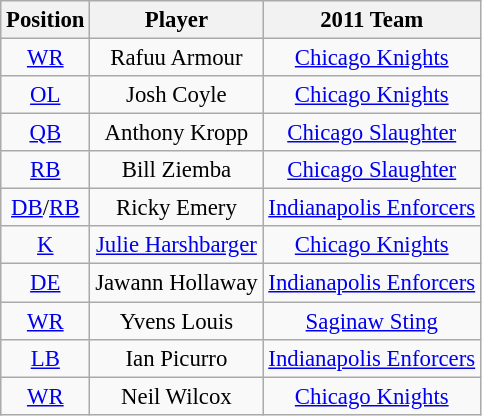<table class="wikitable" style="font-size: 95%; text-align: center">
<tr>
<th>Position</th>
<th>Player</th>
<th>2011 Team</th>
</tr>
<tr>
<td><a href='#'>WR</a></td>
<td>Rafuu Armour</td>
<td><a href='#'>Chicago Knights</a></td>
</tr>
<tr>
<td><a href='#'>OL</a></td>
<td>Josh Coyle</td>
<td><a href='#'>Chicago Knights</a></td>
</tr>
<tr>
<td><a href='#'>QB</a></td>
<td>Anthony Kropp</td>
<td><a href='#'>Chicago Slaughter</a></td>
</tr>
<tr>
<td><a href='#'>RB</a></td>
<td>Bill Ziemba</td>
<td><a href='#'>Chicago Slaughter</a></td>
</tr>
<tr>
<td><a href='#'>DB</a>/<a href='#'>RB</a></td>
<td>Ricky Emery</td>
<td><a href='#'>Indianapolis Enforcers</a></td>
</tr>
<tr>
<td><a href='#'>K</a></td>
<td><a href='#'>Julie Harshbarger</a></td>
<td><a href='#'>Chicago Knights</a></td>
</tr>
<tr>
<td><a href='#'>DE</a></td>
<td>Jawann Hollaway</td>
<td><a href='#'>Indianapolis Enforcers</a></td>
</tr>
<tr>
<td><a href='#'>WR</a></td>
<td>Yvens Louis</td>
<td><a href='#'>Saginaw Sting</a></td>
</tr>
<tr>
<td><a href='#'>LB</a></td>
<td>Ian Picurro</td>
<td><a href='#'>Indianapolis Enforcers</a></td>
</tr>
<tr>
<td><a href='#'>WR</a></td>
<td>Neil Wilcox</td>
<td><a href='#'>Chicago Knights</a></td>
</tr>
</table>
